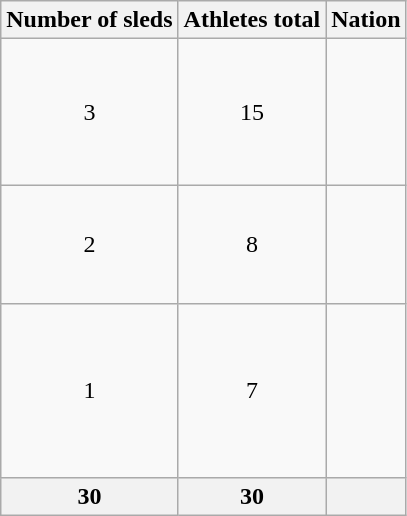<table class="wikitable">
<tr>
<th>Number of sleds</th>
<th>Athletes total</th>
<th>Nation</th>
</tr>
<tr>
<td align=center>3</td>
<td align=center>15</td>
<td><br><br><br><br><s></s><br></td>
</tr>
<tr>
<td align=center>2</td>
<td align=center>8</td>
<td><br><br><br><s></s><br></td>
</tr>
<tr>
<td align=center>1</td>
<td align=center>7</td>
<td><br><br><br><em><br></em><br><br></td>
</tr>
<tr>
<th>30</th>
<th>30</th>
<th></th>
</tr>
</table>
